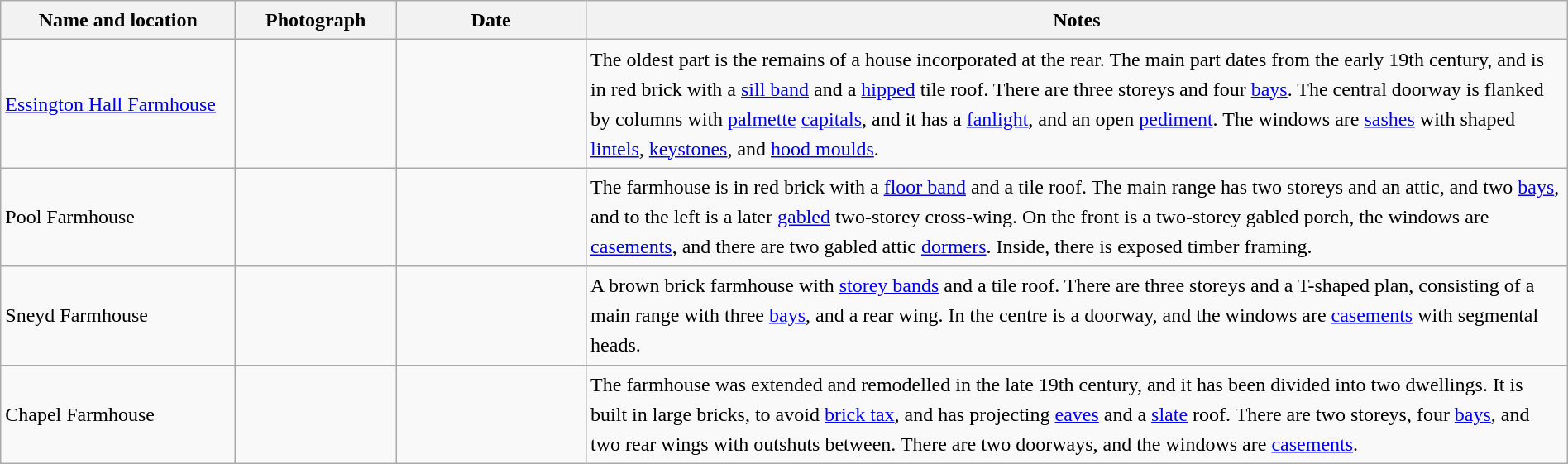<table class="wikitable sortable plainrowheaders" style="width:100%;border:0px;text-align:left;line-height:150%;">
<tr>
<th scope="col"  style="width:150px">Name and location</th>
<th scope="col"  style="width:100px" class="unsortable">Photograph</th>
<th scope="col"  style="width:120px">Date</th>
<th scope="col"  style="width:650px" class="unsortable">Notes</th>
</tr>
<tr>
<td><a href='#'>Essington Hall Farmhouse</a><br><small></small></td>
<td></td>
<td align="center"></td>
<td>The oldest part is the remains of a house incorporated at the rear.  The main part dates from the early 19th century, and is in red brick with a <a href='#'>sill band</a> and a <a href='#'>hipped</a> tile roof.  There are three storeys and four <a href='#'>bays</a>.  The central doorway is flanked by columns with <a href='#'>palmette</a> <a href='#'>capitals</a>, and it has a <a href='#'>fanlight</a>, and an open <a href='#'>pediment</a>.  The windows are <a href='#'>sashes</a> with shaped <a href='#'>lintels</a>, <a href='#'>keystones</a>, and <a href='#'>hood moulds</a>.</td>
</tr>
<tr>
<td>Pool Farmhouse<br><small></small></td>
<td></td>
<td align="center"></td>
<td>The farmhouse is in red brick with a <a href='#'>floor band</a> and a tile roof.  The main range has two storeys and an attic, and two <a href='#'>bays</a>, and to the left is a later <a href='#'>gabled</a> two-storey cross-wing.  On the front is a two-storey gabled porch, the windows are <a href='#'>casements</a>, and there are two gabled attic <a href='#'>dormers</a>.  Inside, there is exposed timber framing.</td>
</tr>
<tr>
<td>Sneyd Farmhouse<br><small></small></td>
<td></td>
<td align="center"></td>
<td>A brown brick farmhouse with <a href='#'>storey bands</a> and a tile roof.  There are three storeys and a T-shaped plan, consisting of a main range with three <a href='#'>bays</a>, and a rear wing.  In the centre is a doorway, and the windows are <a href='#'>casements</a> with segmental heads.</td>
</tr>
<tr>
<td>Chapel Farmhouse<br><small></small></td>
<td></td>
<td align="center"></td>
<td>The farmhouse was extended and remodelled in the late 19th century, and it has been divided into two dwellings.  It is built in large bricks, to avoid <a href='#'>brick tax</a>, and has projecting <a href='#'>eaves</a> and a <a href='#'>slate</a> roof.  There are two storeys, four <a href='#'>bays</a>, and two rear wings with outshuts between.  There are two doorways, and the windows are <a href='#'>casements</a>.</td>
</tr>
<tr>
</tr>
</table>
